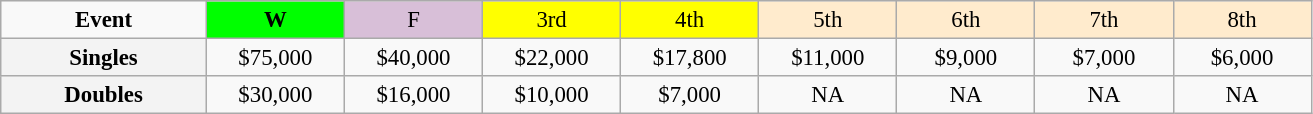<table class=wikitable style=font-size:95%;text-align:center>
<tr>
<td style="width:130px"><strong>Event</strong></td>
<td style="width:85px; background:lime"><strong>W</strong></td>
<td style="width:85px; background:thistle">F</td>
<td style="width:85px; background:#ffff00">3rd</td>
<td style="width:85px; background:#ffff00">4th</td>
<td style="width:85px; background:#ffebcd">5th</td>
<td style="width:85px; background:#ffebcd">6th</td>
<td style="width:85px; background:#ffebcd">7th</td>
<td style="width:85px; background:#ffebcd">8th</td>
</tr>
<tr>
<th style=background:#f3f3f3>Singles </th>
<td>$75,000</td>
<td>$40,000</td>
<td>$22,000</td>
<td>$17,800</td>
<td>$11,000</td>
<td>$9,000</td>
<td>$7,000</td>
<td>$6,000</td>
</tr>
<tr>
<th style=background:#f3f3f3>Doubles </th>
<td>$30,000</td>
<td>$16,000</td>
<td>$10,000</td>
<td>$7,000</td>
<td>NA</td>
<td>NA</td>
<td>NA</td>
<td>NA</td>
</tr>
</table>
